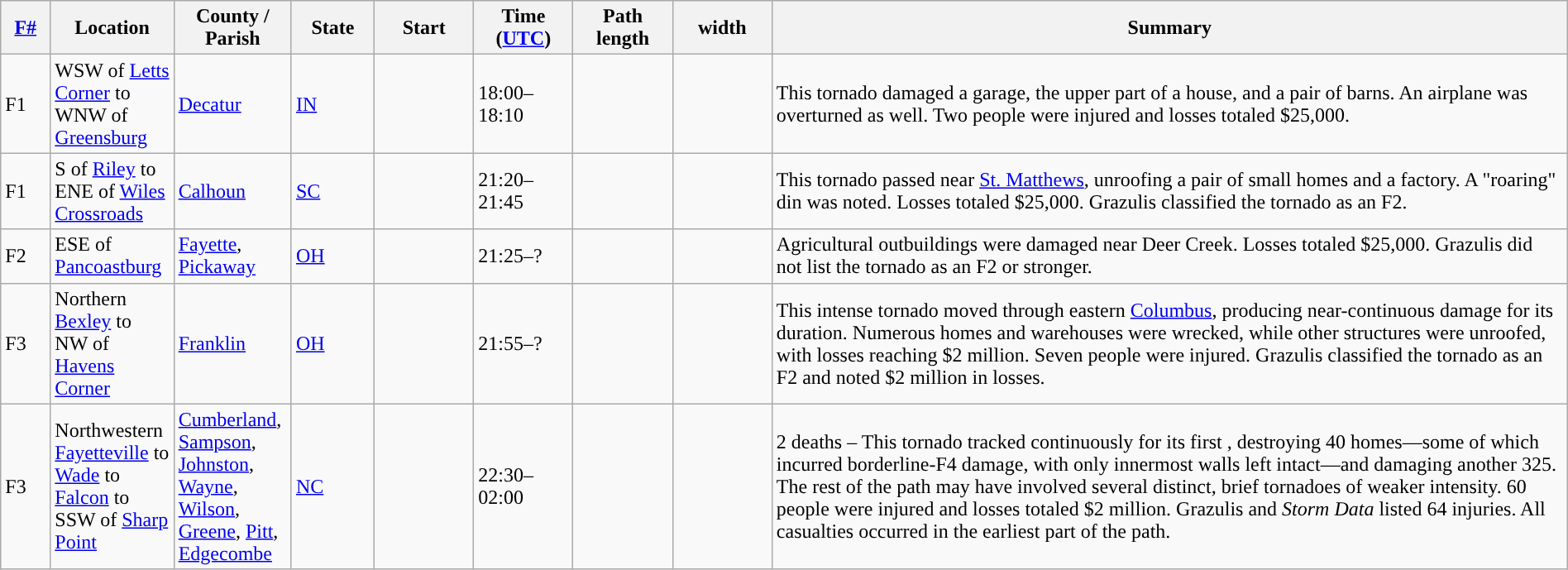<table class="wikitable sortable" style="width:100%;">
<tr>
<th scope="col"  style="width:3%; text-align:center;"><a href='#'>F#</a></th>
<th scope="col"  style="width:7%; text-align:center;" class="unsortable">Location</th>
<th scope="col"  style="width:6%; text-align:center;" class="unsortable">County / Parish</th>
<th scope="col"  style="width:5%; text-align:center;">State</th>
<th scope="col"  style="width:6%; text-align:center;">Start<br></th>
<th scope="col"  style="width:6%; text-align:center;">Time (<a href='#'>UTC</a>)</th>
<th scope="col"  style="width:6%; text-align:center;">Path length</th>
<th scope="col"  style="width:6%; text-align:center;"> width</th>
<th scope="col" class="unsortable" style="width:48%; text-align:center;">Summary</th>
</tr>
<tr>
<td>F1</td>
<td>WSW of <a href='#'>Letts Corner</a> to WNW of <a href='#'>Greensburg</a></td>
<td><a href='#'>Decatur</a></td>
<td><a href='#'>IN</a></td>
<td></td>
<td>18:00–18:10</td>
<td></td>
<td></td>
<td>This tornado damaged a garage, the upper part of a house, and a pair of barns. An airplane was overturned as well. Two people were injured and losses totaled $25,000.</td>
</tr>
<tr>
<td>F1</td>
<td>S of <a href='#'>Riley</a> to ENE of <a href='#'>Wiles Crossroads</a></td>
<td><a href='#'>Calhoun</a></td>
<td><a href='#'>SC</a></td>
<td></td>
<td>21:20–21:45</td>
<td></td>
<td></td>
<td>This tornado passed near <a href='#'>St. Matthews</a>, unroofing a pair of small homes and a factory. A "roaring" din was noted. Losses totaled $25,000. Grazulis classified the tornado as an F2.</td>
</tr>
<tr>
<td>F2</td>
<td>ESE of <a href='#'>Pancoastburg</a></td>
<td><a href='#'>Fayette</a>, <a href='#'>Pickaway</a></td>
<td><a href='#'>OH</a></td>
<td></td>
<td>21:25–?</td>
<td></td>
<td></td>
<td>Agricultural outbuildings were damaged near Deer Creek. Losses totaled $25,000. Grazulis did not list the tornado as an F2 or stronger.</td>
</tr>
<tr>
<td>F3</td>
<td>Northern <a href='#'>Bexley</a> to NW of <a href='#'>Havens Corner</a></td>
<td><a href='#'>Franklin</a></td>
<td><a href='#'>OH</a></td>
<td></td>
<td>21:55–?</td>
<td></td>
<td></td>
<td>This intense tornado moved through eastern <a href='#'>Columbus</a>, producing near-continuous damage for its duration. Numerous homes and warehouses were wrecked, while other structures were unroofed, with losses reaching $2 million. Seven people were injured. Grazulis classified the tornado as an F2 and noted $2 million in losses.</td>
</tr>
<tr>
<td>F3</td>
<td>Northwestern <a href='#'>Fayetteville</a> to <a href='#'>Wade</a> to <a href='#'>Falcon</a> to SSW of <a href='#'>Sharp Point</a></td>
<td><a href='#'>Cumberland</a>, <a href='#'>Sampson</a>, <a href='#'>Johnston</a>, <a href='#'>Wayne</a>, <a href='#'>Wilson</a>, <a href='#'>Greene</a>, <a href='#'>Pitt</a>, <a href='#'>Edgecombe</a></td>
<td><a href='#'>NC</a></td>
<td></td>
<td>22:30–02:00</td>
<td></td>
<td></td>
<td>2 deaths – This tornado tracked continuously for its first , destroying 40 homes—some of which incurred borderline-F4 damage, with only innermost walls left intact—and damaging another 325. The rest of the path may have involved several distinct, brief tornadoes of weaker intensity. 60 people were injured and losses totaled $2 million. Grazulis and <em>Storm Data</em> listed 64 injuries. All casualties occurred in the earliest part of the path.</td>
</tr>
</table>
